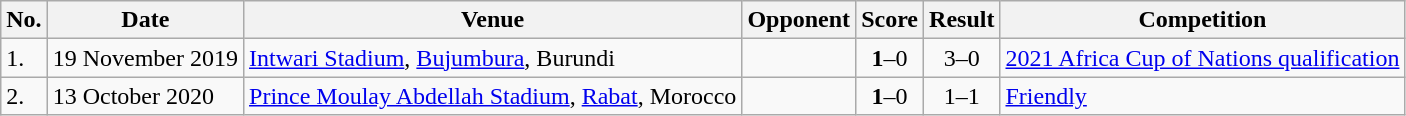<table class="wikitable">
<tr>
<th>No.</th>
<th>Date</th>
<th>Venue</th>
<th>Opponent</th>
<th>Score</th>
<th>Result</th>
<th>Competition</th>
</tr>
<tr>
<td>1.</td>
<td>19 November 2019</td>
<td><a href='#'>Intwari Stadium</a>, <a href='#'>Bujumbura</a>, Burundi</td>
<td></td>
<td align=center><strong>1</strong>–0</td>
<td align=center>3–0</td>
<td><a href='#'>2021 Africa Cup of Nations qualification</a></td>
</tr>
<tr>
<td>2.</td>
<td>13 October 2020</td>
<td><a href='#'>Prince Moulay Abdellah Stadium</a>, <a href='#'>Rabat</a>, Morocco</td>
<td></td>
<td align=center><strong>1</strong>–0</td>
<td align=center>1–1</td>
<td><a href='#'>Friendly</a></td>
</tr>
</table>
